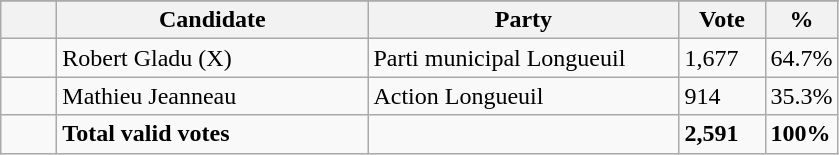<table class="wikitable">
<tr>
</tr>
<tr>
<th bgcolor="#DDDDFF" width="30px"></th>
<th bgcolor="#DDDDFF" width="200px">Candidate</th>
<th bgcolor="#DDDDFF" width="200px">Party</th>
<th bgcolor="#DDDDFF" width="50px">Vote</th>
<th bgcolor="#DDDDFF" width="30px">%</th>
</tr>
<tr>
<td> </td>
<td>Robert Gladu (X)</td>
<td>Parti municipal Longueuil</td>
<td>1,677</td>
<td>64.7%</td>
</tr>
<tr>
<td> </td>
<td>Mathieu Jeanneau</td>
<td>Action Longueuil</td>
<td>914</td>
<td>35.3%</td>
</tr>
<tr>
<td> </td>
<td><strong>Total valid votes</strong></td>
<td></td>
<td><strong>2,591</strong></td>
<td><strong>100%</strong></td>
</tr>
</table>
